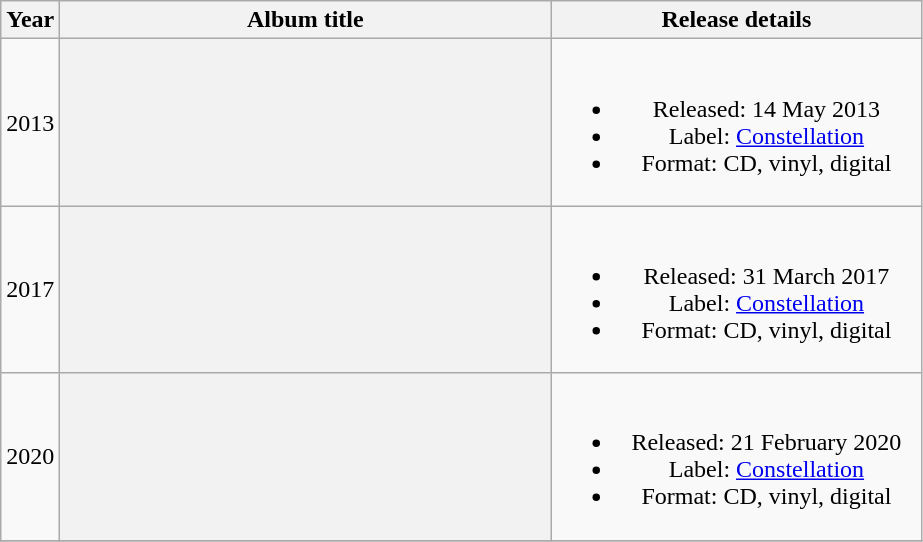<table class="wikitable plainrowheaders" style="text-align:center;">
<tr>
<th>Year</th>
<th rowspan="1" scope="col" style="width:20em;">Album title</th>
<th rowspan="1" scope="col" style="width:15em;">Release details</th>
</tr>
<tr>
<td>2013</td>
<th></th>
<td><br><ul><li>Released: 14 May 2013</li><li>Label: <a href='#'>Constellation</a></li><li>Format: CD, vinyl, digital</li></ul></td>
</tr>
<tr>
<td>2017</td>
<th></th>
<td><br><ul><li>Released: 31 March 2017</li><li>Label: <a href='#'>Constellation</a></li><li>Format: CD, vinyl, digital</li></ul></td>
</tr>
<tr>
<td>2020</td>
<th></th>
<td><br><ul><li>Released: 21 February 2020</li><li>Label: <a href='#'>Constellation</a></li><li>Format: CD, vinyl, digital</li></ul></td>
</tr>
<tr>
</tr>
</table>
